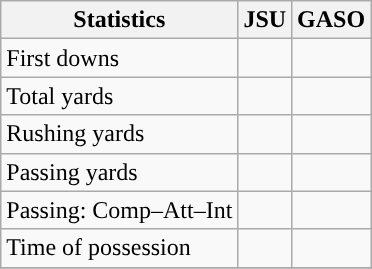<table class="wikitable" style="float: left;">
<tr>
<th>Statistics</th>
<th>JSU</th>
<th>GASO</th>
</tr>
<tr>
<td>First downs</td>
<td></td>
<td></td>
</tr>
<tr>
<td>Total yards</td>
<td></td>
<td></td>
</tr>
<tr>
<td>Rushing yards</td>
<td></td>
<td></td>
</tr>
<tr>
<td>Passing yards</td>
<td></td>
<td></td>
</tr>
<tr>
<td>Passing: Comp–Att–Int</td>
<td></td>
<td></td>
</tr>
<tr>
<td>Time of possession</td>
<td></td>
<td></td>
</tr>
<tr>
</tr>
</table>
